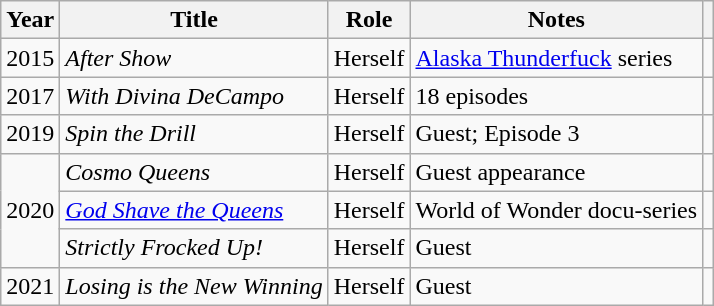<table class="wikitable plainrowheaders" style="text-align:left;">
<tr>
<th>Year</th>
<th>Title</th>
<th>Role</th>
<th>Notes</th>
<th></th>
</tr>
<tr>
<td>2015</td>
<td><em>After Show</em></td>
<td>Herself</td>
<td><a href='#'>Alaska Thunderfuck</a> series</td>
<td></td>
</tr>
<tr>
<td>2017</td>
<td><em>With Divina DeCampo</em></td>
<td>Herself</td>
<td>18 episodes</td>
<td></td>
</tr>
<tr>
<td>2019</td>
<td><em>Spin the Drill</em></td>
<td>Herself</td>
<td>Guest; Episode 3</td>
<td></td>
</tr>
<tr>
<td rowspan=3>2020</td>
<td><em>Cosmo Queens</em></td>
<td>Herself</td>
<td>Guest appearance</td>
<td></td>
</tr>
<tr>
<td><em><a href='#'>God Shave the Queens</a></em></td>
<td>Herself</td>
<td>World of Wonder docu-series</td>
<td></td>
</tr>
<tr>
<td><em>Strictly Frocked Up!</em></td>
<td>Herself</td>
<td>Guest</td>
<td></td>
</tr>
<tr>
<td>2021</td>
<td><em>Losing is the New Winning</em></td>
<td>Herself</td>
<td>Guest</td>
<td></td>
</tr>
</table>
